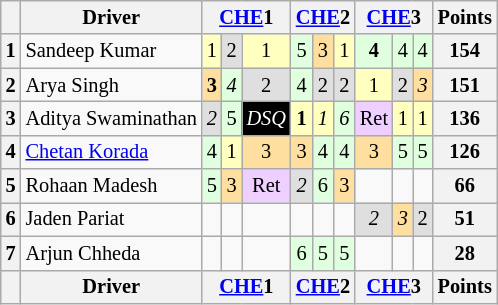<table class="wikitable" style="font-size: 85%; text-align: center;">
<tr>
<th valign="middle"></th>
<th valign="middle">Driver</th>
<th colspan="3"><a href='#'>CHE</a>1<br></th>
<th colspan="3"><a href='#'>CHE</a>2<br></th>
<th colspan="3"><a href='#'>CHE</a>3<br></th>
<th valign="middle">Points</th>
</tr>
<tr>
<th>1</th>
<td align="left"> Sandeep Kumar</td>
<td style="background:#FFFFBF;">1</td>
<td style="background:#DFDFDF;">2</td>
<td style="background:#FFFFBF;">1</td>
<td style="background:#DFFFDF;">5</td>
<td style="background:#FFDF9F;">3</td>
<td style="background:#FFFFBF;">1</td>
<td style="background:#DFFFDF;"><strong>4</strong></td>
<td style="background:#DFFFDF;">4</td>
<td style="background:#DFFFDF;">4</td>
<th>154</th>
</tr>
<tr>
<th>2</th>
<td align="left"> Arya Singh</td>
<td style="background:#FFDF9F;"><strong>3</strong></td>
<td style="background:#DFFFDF;"><em>4</em></td>
<td style="background:#DFDFDF;">2</td>
<td style="background:#DFFFDF;">4</td>
<td style="background:#DFDFDF;">2</td>
<td style="background:#DFDFDF;">2</td>
<td style="background:#FFFFBF;">1</td>
<td style="background:#DFDFDF;">2</td>
<td style="background:#FFDF9F;"><em>3</em></td>
<th>151</th>
</tr>
<tr>
<th>3</th>
<td align="left" nowrap> Aditya Swaminathan</td>
<td style="background:#DFDFDF;"><em>2</em></td>
<td style="background:#DFFFDF;">5</td>
<td style="background:#000000; color:white;"><em>DSQ</em></td>
<td style="background:#FFFFBF;"><strong>1</strong></td>
<td style="background:#FFFFBF;"><em>1</em></td>
<td style="background:#DFFFDF;"><em>6</em></td>
<td style="background:#EFCFFF;">Ret</td>
<td style="background:#FFFFBF;">1</td>
<td style="background:#FFFFBF;">1</td>
<th>136</th>
</tr>
<tr>
<th>4</th>
<td align="left"> <a href='#'>Chetan Korada</a></td>
<td style="background:#DFFFDF;">4</td>
<td style="background:#FFFFBF;">1</td>
<td style="background:#FFDF9F;">3</td>
<td style="background:#FFDF9F;">3</td>
<td style="background:#DFFFDF;">4</td>
<td style="background:#DFFFDF;">4</td>
<td style="background:#FFDF9F;">3</td>
<td style="background:#DFFFDF;">5</td>
<td style="background:#DFFFDF;">5</td>
<th>126</th>
</tr>
<tr>
<th>5</th>
<td align="left"> Rohaan Madesh</td>
<td style="background:#DFFFDF;">5</td>
<td style="background:#FFDF9F;">3</td>
<td style="background:#EFCFFF;">Ret</td>
<td style="background:#DFDFDF;"><em>2</em></td>
<td style="background:#DFFFDF;">6</td>
<td style="background:#FFDF9F;">3</td>
<td></td>
<td></td>
<td></td>
<th>66</th>
</tr>
<tr>
<th>6</th>
<td align="left"> Jaden Pariat</td>
<td></td>
<td></td>
<td></td>
<td></td>
<td></td>
<td></td>
<td style="background:#DFDFDF;"><em>2</em></td>
<td style="background:#FFDF9F;"><em>3</em></td>
<td style="background:#DFDFDF;">2</td>
<th>51</th>
</tr>
<tr>
<th>7</th>
<td align="left"> Arjun Chheda</td>
<td></td>
<td></td>
<td></td>
<td style="background:#DFFFDF;">6</td>
<td style="background:#DFFFDF;">5</td>
<td style="background:#DFFFDF;">5</td>
<td></td>
<td></td>
<td></td>
<th>28</th>
</tr>
<tr>
<th></th>
<th>Driver</th>
<th colspan="3"><a href='#'>CHE</a>1<br></th>
<th colspan="3"><a href='#'>CHE</a>2<br></th>
<th colspan="3"><a href='#'>CHE</a>3<br></th>
<th>Points</th>
</tr>
</table>
